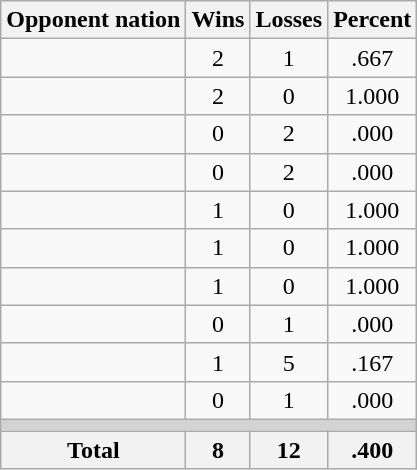<table class=wikitable>
<tr>
<th>Opponent nation</th>
<th>Wins</th>
<th>Losses</th>
<th>Percent</th>
</tr>
<tr align=center>
<td align=left></td>
<td>2</td>
<td>1</td>
<td>.667</td>
</tr>
<tr align=center>
<td align=left></td>
<td>2</td>
<td>0</td>
<td>1.000</td>
</tr>
<tr align=center>
<td align=left></td>
<td>0</td>
<td>2</td>
<td>.000</td>
</tr>
<tr align=center>
<td align=left></td>
<td>0</td>
<td>2</td>
<td>.000</td>
</tr>
<tr align=center>
<td align=left></td>
<td>1</td>
<td>0</td>
<td>1.000</td>
</tr>
<tr align=center>
<td align=left></td>
<td>1</td>
<td>0</td>
<td>1.000</td>
</tr>
<tr align=center>
<td align=left></td>
<td>1</td>
<td>0</td>
<td>1.000</td>
</tr>
<tr align=center>
<td align=left></td>
<td>0</td>
<td>1</td>
<td>.000</td>
</tr>
<tr align=center>
<td align=left></td>
<td>1</td>
<td>5</td>
<td>.167</td>
</tr>
<tr align=center>
<td align=left></td>
<td>0</td>
<td>1</td>
<td>.000</td>
</tr>
<tr>
<td colspan=4 bgcolor=lightgray></td>
</tr>
<tr>
<th>Total</th>
<th>8</th>
<th>12</th>
<th>.400</th>
</tr>
</table>
